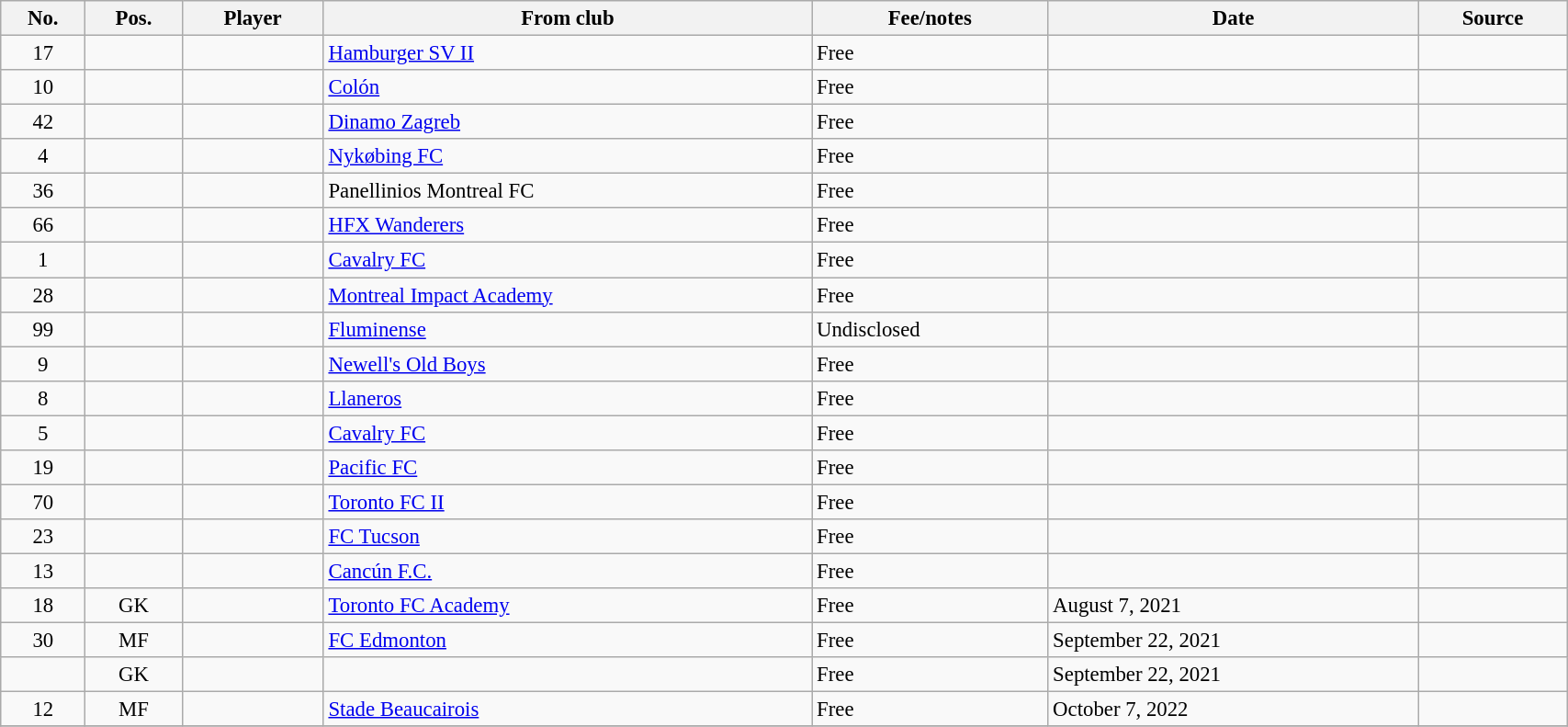<table class="wikitable sortable" style="width:90%; font-size:95%;">
<tr>
<th>No.</th>
<th>Pos.</th>
<th>Player</th>
<th>From club</th>
<th>Fee/notes</th>
<th>Date</th>
<th>Source</th>
</tr>
<tr>
<td align=center>17</td>
<td align=center></td>
<td></td>
<td> <a href='#'>Hamburger SV II</a></td>
<td>Free</td>
<td></td>
<td></td>
</tr>
<tr>
<td align=center>10</td>
<td align=center></td>
<td></td>
<td> <a href='#'>Colón</a></td>
<td>Free</td>
<td></td>
<td></td>
</tr>
<tr>
<td align=center>42</td>
<td align=center></td>
<td></td>
<td> <a href='#'>Dinamo Zagreb</a></td>
<td>Free</td>
<td></td>
<td></td>
</tr>
<tr>
<td align=center>4</td>
<td align=center></td>
<td></td>
<td> <a href='#'>Nykøbing FC</a></td>
<td>Free</td>
<td></td>
<td></td>
</tr>
<tr>
<td align=center>36</td>
<td align=center></td>
<td></td>
<td> Panellinios Montreal FC</td>
<td>Free</td>
<td></td>
<td></td>
</tr>
<tr>
<td align=center>66</td>
<td align=center></td>
<td></td>
<td> <a href='#'>HFX Wanderers</a></td>
<td>Free</td>
<td></td>
<td></td>
</tr>
<tr>
<td align=center>1</td>
<td align=center></td>
<td></td>
<td> <a href='#'>Cavalry FC</a></td>
<td>Free</td>
<td></td>
<td></td>
</tr>
<tr>
<td align=center>28</td>
<td align=center></td>
<td></td>
<td> <a href='#'>Montreal Impact Academy</a></td>
<td>Free</td>
<td></td>
<td></td>
</tr>
<tr>
<td align=center>99</td>
<td align=center></td>
<td></td>
<td> <a href='#'>Fluminense</a></td>
<td>Undisclosed</td>
<td></td>
<td></td>
</tr>
<tr>
<td align=center>9</td>
<td align=center></td>
<td></td>
<td> <a href='#'>Newell's Old Boys</a></td>
<td>Free</td>
<td></td>
<td></td>
</tr>
<tr>
<td align=center>8</td>
<td align=center></td>
<td></td>
<td> <a href='#'>Llaneros</a></td>
<td>Free</td>
<td></td>
<td></td>
</tr>
<tr>
<td align=center>5</td>
<td align=center></td>
<td></td>
<td> <a href='#'>Cavalry FC</a></td>
<td>Free</td>
<td></td>
<td></td>
</tr>
<tr>
<td align=center>19</td>
<td align=center></td>
<td></td>
<td> <a href='#'>Pacific FC</a></td>
<td>Free</td>
<td></td>
<td></td>
</tr>
<tr>
<td align=center>70</td>
<td align=center></td>
<td></td>
<td> <a href='#'>Toronto FC II</a></td>
<td>Free</td>
<td></td>
<td></td>
</tr>
<tr>
<td align=center>23</td>
<td align=center></td>
<td></td>
<td> <a href='#'>FC Tucson</a></td>
<td>Free</td>
<td></td>
<td></td>
</tr>
<tr>
<td align=center>13</td>
<td align=center></td>
<td></td>
<td> <a href='#'>Cancún F.C.</a></td>
<td>Free</td>
<td></td>
<td></td>
</tr>
<tr>
<td align=center>18</td>
<td align=center>GK</td>
<td></td>
<td> <a href='#'>Toronto FC Academy</a></td>
<td>Free</td>
<td>August 7, 2021</td>
<td></td>
</tr>
<tr>
<td align="center">30</td>
<td align="center">MF</td>
<td></td>
<td> <a href='#'>FC Edmonton</a></td>
<td>Free</td>
<td>September 22, 2021</td>
<td></td>
</tr>
<tr>
<td align=center></td>
<td align=center>GK</td>
<td></td>
<td></td>
<td>Free</td>
<td>September 22, 2021</td>
<td></td>
</tr>
<tr>
<td align=center>12</td>
<td align=center>MF</td>
<td></td>
<td> <a href='#'>Stade Beaucairois</a></td>
<td>Free</td>
<td>October 7, 2022</td>
<td></td>
</tr>
<tr>
</tr>
</table>
